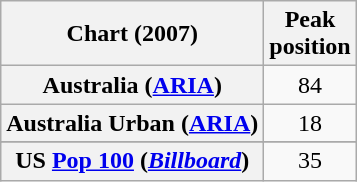<table class="wikitable sortable plainrowheaders" style="text-align:center">
<tr>
<th>Chart (2007)</th>
<th>Peak<br>position</th>
</tr>
<tr>
<th scope="row">Australia (<a href='#'>ARIA</a>)</th>
<td>84</td>
</tr>
<tr>
<th scope="row">Australia Urban (<a href='#'>ARIA</a>)</th>
<td>18</td>
</tr>
<tr>
</tr>
<tr>
</tr>
<tr>
</tr>
<tr>
</tr>
<tr>
</tr>
<tr>
</tr>
<tr>
</tr>
<tr>
</tr>
<tr>
</tr>
<tr>
</tr>
<tr>
<th scope="row">US <a href='#'>Pop 100</a> (<a href='#'><em>Billboard</em></a>)</th>
<td>35</td>
</tr>
</table>
